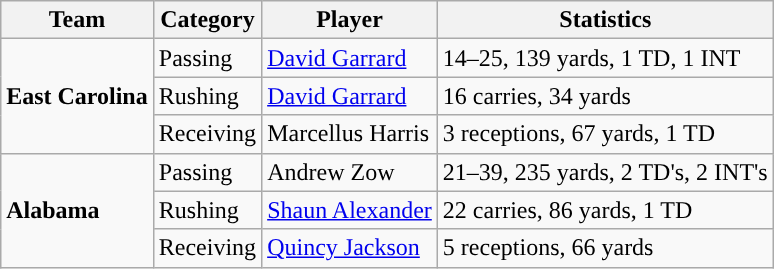<table class="wikitable" style="float: right;">
<tr>
<th>Team</th>
<th>Category</th>
<th>Player</th>
<th>Statistics</th>
</tr>
<tr>
<td rowspan=3><strong>East Carolina</strong></td>
<td>Passing</td>
<td><a href='#'>David Garrard</a></td>
<td>14–25, 139 yards, 1 TD, 1 INT</td>
</tr>
<tr>
<td>Rushing</td>
<td><a href='#'>David Garrard</a></td>
<td>16 carries, 34 yards</td>
</tr>
<tr>
<td>Receiving</td>
<td>Marcellus Harris</td>
<td>3 receptions, 67 yards, 1 TD</td>
</tr>
<tr>
<td rowspan=3><strong>Alabama</strong></td>
<td>Passing</td>
<td>Andrew Zow</td>
<td>21–39, 235 yards, 2 TD's, 2 INT's</td>
</tr>
<tr>
<td>Rushing</td>
<td><a href='#'>Shaun Alexander</a></td>
<td>22 carries, 86 yards, 1 TD</td>
</tr>
<tr>
<td>Receiving</td>
<td><a href='#'>Quincy Jackson</a></td>
<td>5 receptions, 66 yards</td>
</tr>
</table>
